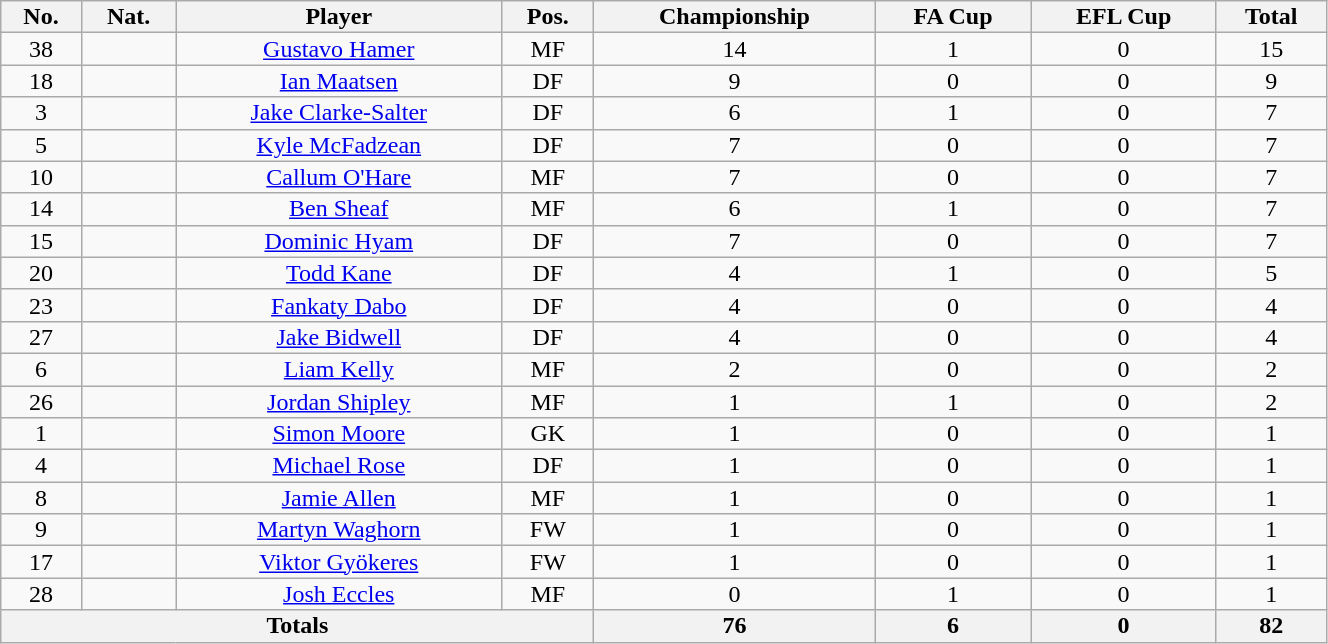<table class="wikitable sortable alternance" style="font-size:100%; text-align:center; line-height:14px; width:70%;">
<tr>
<th>No.</th>
<th>Nat.</th>
<th>Player</th>
<th>Pos.</th>
<th>Championship</th>
<th>FA Cup</th>
<th>EFL Cup</th>
<th>Total</th>
</tr>
<tr>
<td>38</td>
<td></td>
<td><a href='#'>Gustavo Hamer</a></td>
<td>MF</td>
<td>14</td>
<td>1</td>
<td>0</td>
<td>15</td>
</tr>
<tr>
<td>18</td>
<td></td>
<td><a href='#'>Ian Maatsen</a></td>
<td>DF</td>
<td>9</td>
<td>0</td>
<td>0</td>
<td>9</td>
</tr>
<tr>
<td>3</td>
<td></td>
<td><a href='#'>Jake Clarke-Salter</a></td>
<td>DF</td>
<td>6</td>
<td>1</td>
<td>0</td>
<td>7</td>
</tr>
<tr>
<td>5</td>
<td></td>
<td><a href='#'>Kyle McFadzean</a></td>
<td>DF</td>
<td>7</td>
<td>0</td>
<td>0</td>
<td>7</td>
</tr>
<tr>
<td>10</td>
<td></td>
<td><a href='#'>Callum O'Hare</a></td>
<td>MF</td>
<td>7</td>
<td>0</td>
<td>0</td>
<td>7</td>
</tr>
<tr>
<td>14</td>
<td></td>
<td><a href='#'>Ben Sheaf</a></td>
<td>MF</td>
<td>6</td>
<td>1</td>
<td>0</td>
<td>7</td>
</tr>
<tr>
<td>15</td>
<td></td>
<td><a href='#'>Dominic Hyam</a></td>
<td>DF</td>
<td>7</td>
<td>0</td>
<td>0</td>
<td>7</td>
</tr>
<tr>
<td>20</td>
<td></td>
<td><a href='#'>Todd Kane</a></td>
<td>DF</td>
<td>4</td>
<td>1</td>
<td>0</td>
<td>5</td>
</tr>
<tr>
<td>23</td>
<td></td>
<td><a href='#'>Fankaty Dabo</a></td>
<td>DF</td>
<td>4</td>
<td>0</td>
<td>0</td>
<td>4</td>
</tr>
<tr>
<td>27</td>
<td></td>
<td><a href='#'>Jake Bidwell</a></td>
<td>DF</td>
<td>4</td>
<td>0</td>
<td>0</td>
<td>4</td>
</tr>
<tr>
<td>6</td>
<td></td>
<td><a href='#'>Liam Kelly</a></td>
<td>MF</td>
<td>2</td>
<td>0</td>
<td>0</td>
<td>2</td>
</tr>
<tr>
<td>26</td>
<td></td>
<td><a href='#'>Jordan Shipley</a></td>
<td>MF</td>
<td>1</td>
<td>1</td>
<td>0</td>
<td>2</td>
</tr>
<tr>
<td>1</td>
<td></td>
<td><a href='#'>Simon Moore</a></td>
<td>GK</td>
<td>1</td>
<td>0</td>
<td>0</td>
<td>1</td>
</tr>
<tr>
<td>4</td>
<td></td>
<td><a href='#'>Michael Rose</a></td>
<td>DF</td>
<td>1</td>
<td>0</td>
<td>0</td>
<td>1</td>
</tr>
<tr>
<td>8</td>
<td></td>
<td><a href='#'>Jamie Allen</a></td>
<td>MF</td>
<td>1</td>
<td>0</td>
<td>0</td>
<td>1</td>
</tr>
<tr>
<td>9</td>
<td></td>
<td><a href='#'>Martyn Waghorn</a></td>
<td>FW</td>
<td>1</td>
<td>0</td>
<td>0</td>
<td>1</td>
</tr>
<tr>
<td>17</td>
<td></td>
<td><a href='#'>Viktor Gyökeres</a></td>
<td>FW</td>
<td>1</td>
<td>0</td>
<td>0</td>
<td>1</td>
</tr>
<tr>
<td>28</td>
<td></td>
<td><a href='#'>Josh Eccles</a></td>
<td>MF</td>
<td>0</td>
<td>1</td>
<td>0</td>
<td>1</td>
</tr>
<tr class="sortbottom">
<th colspan="4">Totals</th>
<th>76</th>
<th>6</th>
<th>0</th>
<th>82</th>
</tr>
</table>
